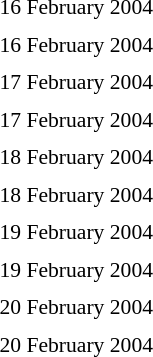<table style="font-size:90%">
<tr>
<td colspan=3>16 February 2004</td>
</tr>
<tr>
<td align=right><strong></strong></td>
<td align=center></td>
<td></td>
</tr>
<tr>
<td colspan=3>16 February 2004</td>
</tr>
<tr>
<td align=right></td>
<td align=center></td>
<td><strong></strong></td>
</tr>
<tr>
<td colspan=3>17 February 2004</td>
</tr>
<tr>
<td align=right><strong></strong></td>
<td align=center></td>
<td></td>
</tr>
<tr>
<td colspan=3>17 February 2004</td>
</tr>
<tr>
<td align=right><strong></strong></td>
<td align=center></td>
<td></td>
</tr>
<tr>
<td colspan=3>18 February 2004</td>
</tr>
<tr>
<td width=150 align=right><strong></strong></td>
<td width=100 align=center></td>
<td></td>
</tr>
<tr>
<td colspan=3>18 February 2004</td>
</tr>
<tr>
<td align=right><strong></strong></td>
<td align=center></td>
<td></td>
</tr>
<tr>
<td colspan=3>19 February 2004</td>
</tr>
<tr>
<td align=right></td>
<td align=center></td>
<td><strong></strong></td>
</tr>
<tr>
<td colspan=3>19 February 2004</td>
</tr>
<tr>
<td align=right><strong></strong></td>
<td align=center></td>
<td></td>
</tr>
<tr>
<td colspan=3>20 February 2004</td>
</tr>
<tr>
<td align=right><strong></strong></td>
<td align=center></td>
<td></td>
</tr>
<tr>
<td colspan=3>20 February 2004</td>
</tr>
<tr>
<td align=right></td>
<td align=center></td>
<td><strong></strong></td>
</tr>
</table>
